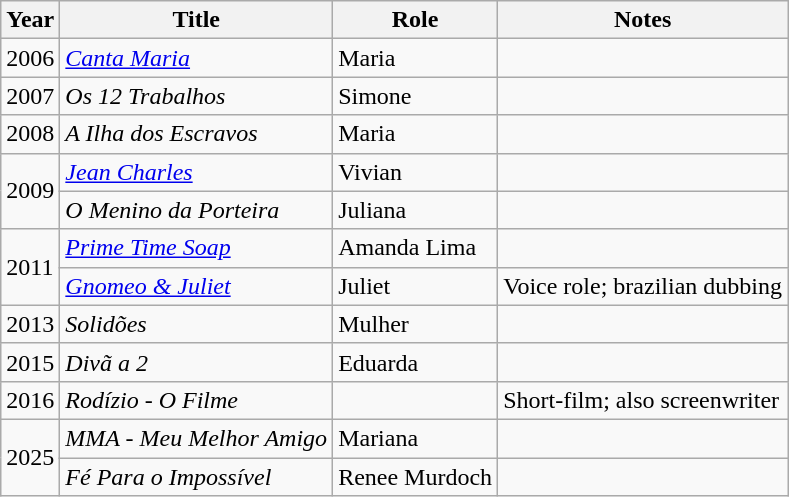<table class="wikitable">
<tr>
<th scope="col">Year</th>
<th scope="col">Title</th>
<th scope="col" class="unsortable">Role</th>
<th scope="col" class="unsortable">Notes</th>
</tr>
<tr>
<td>2006</td>
<td><em><a href='#'>Canta Maria</a></em></td>
<td>Maria</td>
<td></td>
</tr>
<tr>
<td>2007</td>
<td><em>Os 12 Trabalhos</em></td>
<td>Simone</td>
<td></td>
</tr>
<tr>
<td>2008</td>
<td><em>A Ilha dos Escravos</em></td>
<td>Maria</td>
<td></td>
</tr>
<tr>
<td rowspan="2">2009</td>
<td><em><a href='#'>Jean Charles</a></em></td>
<td>Vivian</td>
<td></td>
</tr>
<tr>
<td><em>O Menino da Porteira</em></td>
<td>Juliana</td>
<td></td>
</tr>
<tr>
<td rowspan="2">2011</td>
<td><em><a href='#'>Prime Time Soap</a></em></td>
<td>Amanda Lima</td>
<td></td>
</tr>
<tr>
<td><em><a href='#'>Gnomeo & Juliet</a></em></td>
<td>Juliet</td>
<td>Voice role; brazilian dubbing</td>
</tr>
<tr>
<td>2013</td>
<td><em>Solidões</em></td>
<td>Mulher</td>
<td></td>
</tr>
<tr>
<td>2015</td>
<td><em>Divã a 2</em></td>
<td>Eduarda</td>
<td></td>
</tr>
<tr>
<td>2016</td>
<td><em>Rodízio - O Filme</em></td>
<td></td>
<td>Short-film; also screenwriter</td>
</tr>
<tr>
<td rowspan="2">2025</td>
<td><em>MMA - Meu Melhor Amigo</em></td>
<td>Mariana</td>
<td></td>
</tr>
<tr>
<td><em>Fé Para o Impossível</em></td>
<td>Renee Murdoch</td>
<td></td>
</tr>
</table>
